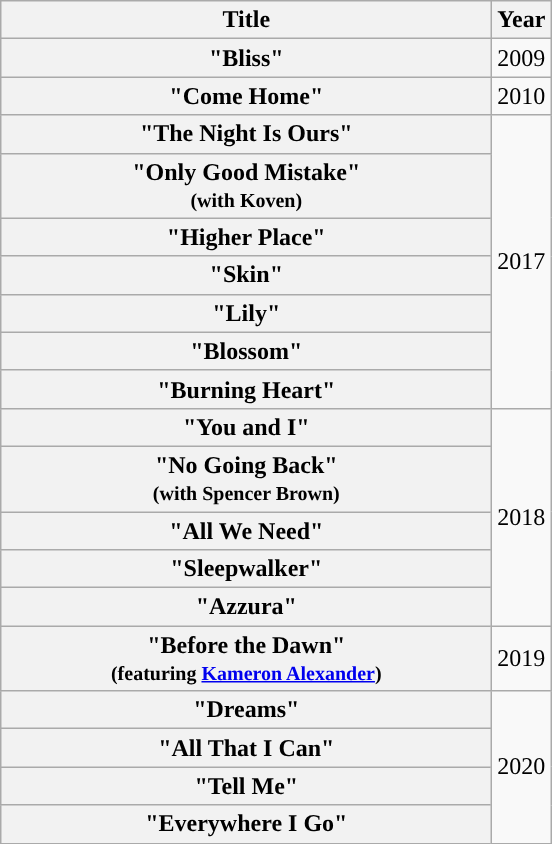<table class="wikitable plainrowheaders">
<tr>
<th scope="col" style="width:20em;">Title</th>
<th>Year</th>
</tr>
<tr>
<th scope="row">"Bliss"</th>
<td>2009</td>
</tr>
<tr>
<th scope="row">"Come Home"</th>
<td>2010</td>
</tr>
<tr>
<th scope="row">"The Night Is Ours"</th>
<td rowspan="7">2017</td>
</tr>
<tr>
<th scope="row">"Only Good Mistake" <br><small>(with Koven)</small></th>
</tr>
<tr>
<th scope="row">"Higher Place"</th>
</tr>
<tr>
<th scope="row">"Skin"</th>
</tr>
<tr>
<th scope="row">"Lily"</th>
</tr>
<tr>
<th scope="row">"Blossom"</th>
</tr>
<tr>
<th scope="row">"Burning Heart"</th>
</tr>
<tr>
<th scope="row">"You and I"</th>
<td rowspan="5">2018</td>
</tr>
<tr>
<th scope="row">"No Going Back" <br><small>(with Spencer Brown)</small></th>
</tr>
<tr>
<th scope="row">"All We Need"</th>
</tr>
<tr>
<th scope="row">"Sleepwalker"</th>
</tr>
<tr>
<th scope="row">"Azzura"</th>
</tr>
<tr>
<th scope="row">"Before the Dawn" <br><small>(featuring <a href='#'>Kameron Alexander</a>)</small></th>
<td>2019</td>
</tr>
<tr>
<th scope="row">"Dreams"</th>
<td rowspan="4">2020</td>
</tr>
<tr>
<th scope="row">"All That I Can"</th>
</tr>
<tr>
<th scope="row">"Tell Me"</th>
</tr>
<tr>
<th scope="row">"Everywhere I Go"</th>
</tr>
</table>
